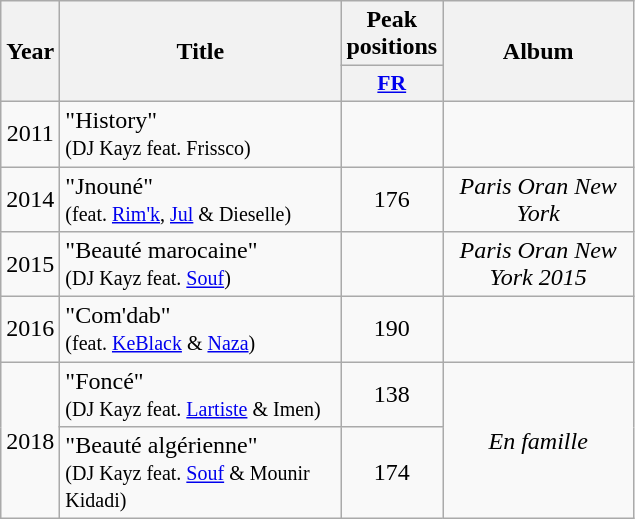<table class="wikitable">
<tr>
<th align="center" rowspan="2" width="10">Year</th>
<th align="center" rowspan="2" width="180">Title</th>
<th align="center" colspan="1" width="20">Peak positions</th>
<th align="center" rowspan="2" width="120">Album</th>
</tr>
<tr>
<th scope="col" style="width:3em;font-size:90%;"><a href='#'>FR</a><br></th>
</tr>
<tr>
<td style="text-align:center;" rowspan=1>2011</td>
<td>"History" <br><small>(DJ Kayz feat. Frissco)</small></td>
<td style="text-align:center;"></td>
<td style="text-align:center;"></td>
</tr>
<tr>
<td style="text-align:center;" rowspan=1>2014</td>
<td>"Jnouné" <br><small>(feat. <a href='#'>Rim'k</a>, <a href='#'>Jul</a> & Dieselle)</small></td>
<td style="text-align:center;">176</td>
<td style="text-align:center;"><em>Paris Oran New York</em></td>
</tr>
<tr>
<td style="text-align:center;" rowspan=1>2015</td>
<td>"Beauté marocaine" <br><small>(DJ Kayz feat. <a href='#'>Souf</a>)</small></td>
<td style="text-align:center;"></td>
<td style="text-align:center;"><em>Paris Oran New York 2015</em></td>
</tr>
<tr>
<td style="text-align:center;" rowspan=1>2016</td>
<td>"Com'dab" <br><small>(feat. <a href='#'>KeBlack</a> & <a href='#'>Naza</a>)</small></td>
<td style="text-align:center;">190</td>
<td style="text-align:center;"></td>
</tr>
<tr>
<td style="text-align:center;" rowspan=2>2018</td>
<td>"Foncé" <br><small>(DJ Kayz feat. <a href='#'>Lartiste</a> & Imen)</small></td>
<td style="text-align:center;">138</td>
<td style="text-align:center;" rowspan=2><em>En famille</em></td>
</tr>
<tr>
<td>"Beauté algérienne" <br><small>(DJ Kayz feat. <a href='#'>Souf</a> & Mounir Kidadi)</small></td>
<td style="text-align:center;">174</td>
</tr>
</table>
